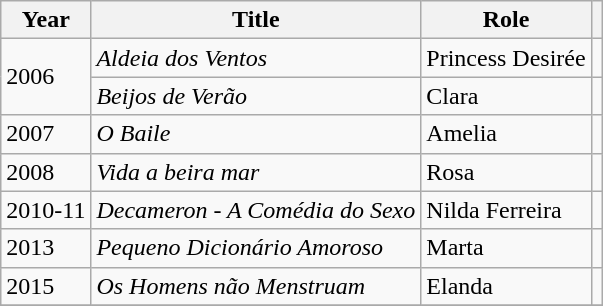<table class="wikitable">
<tr>
<th>Year</th>
<th>Title</th>
<th>Role</th>
<th></th>
</tr>
<tr>
<td rowspan="2">2006</td>
<td><em>Aldeia dos Ventos</em></td>
<td>Princess Desirée</td>
<td></td>
</tr>
<tr>
<td><em>Beijos de Verão</em></td>
<td>Clara</td>
<td></td>
</tr>
<tr>
<td>2007</td>
<td><em>O Baile</em></td>
<td>Amelia</td>
<td></td>
</tr>
<tr>
<td>2008</td>
<td><em>Vida a beira mar</em></td>
<td>Rosa</td>
<td></td>
</tr>
<tr>
<td>2010-11</td>
<td><em>Decameron - A Comédia do Sexo</em></td>
<td>Nilda Ferreira</td>
<td></td>
</tr>
<tr>
<td>2013</td>
<td><em>Pequeno Dicionário Amoroso</em></td>
<td>Marta</td>
<td></td>
</tr>
<tr>
<td>2015</td>
<td><em>Os Homens não Menstruam</em></td>
<td>Elanda</td>
<td></td>
</tr>
<tr>
</tr>
</table>
